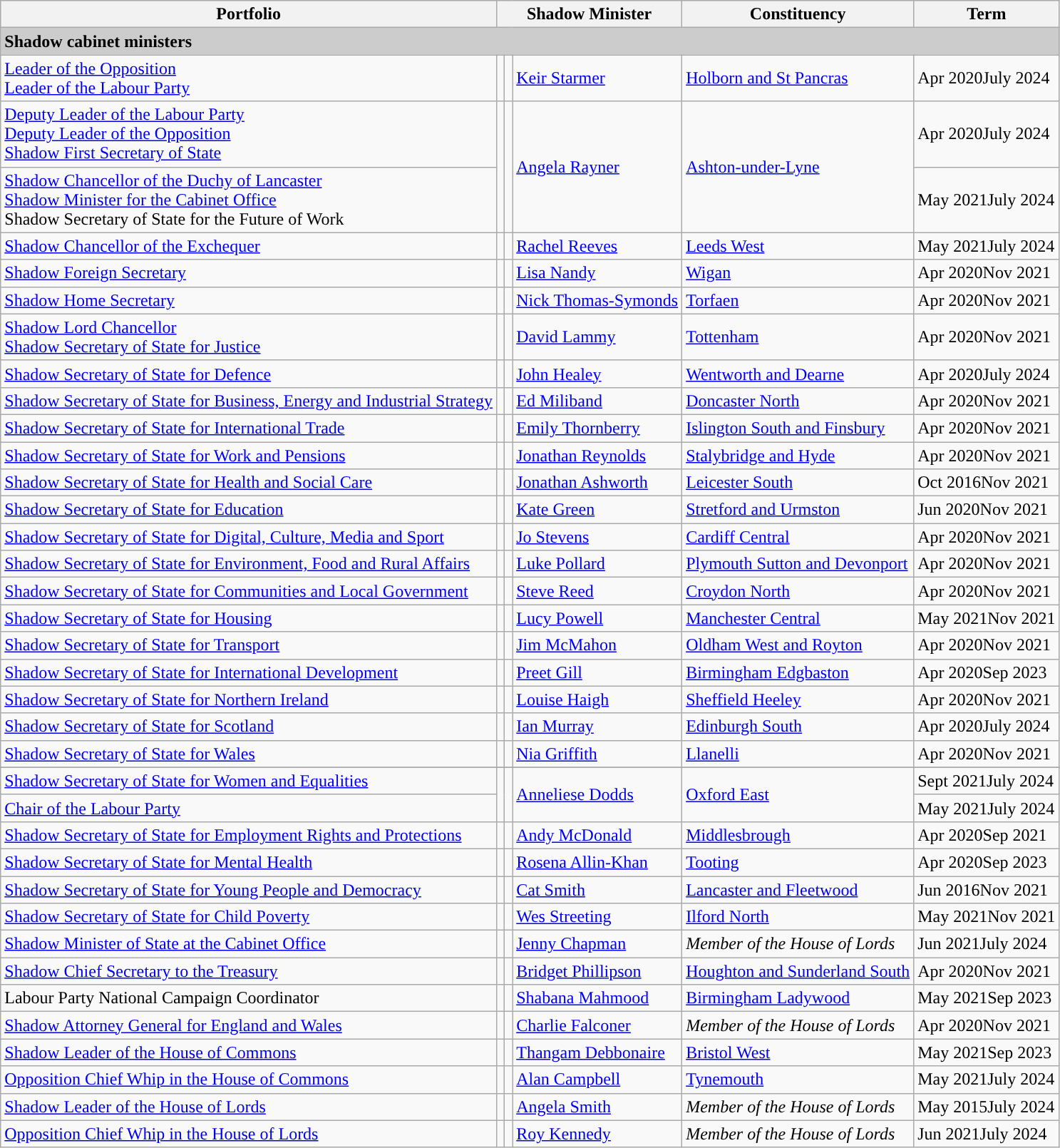<table class="wikitable">
<tr>
<th colspan="1">Portfolio</th>
<th colspan="3">Shadow Minister</th>
<th colspan="1">Constituency</th>
<th colspan="1">Term</th>
</tr>
<tr>
<td style="background:#ccc;" colspan="6"><strong>Shadow cabinet ministers</strong></td>
</tr>
<tr>
<td><a href='#'>Leader of the Opposition</a><br><a href='#'>Leader of the Labour Party</a></td>
<td style="background: "></td>
<td></td>
<td><a href='#'>Keir Starmer</a></td>
<td><a href='#'>Holborn and St Pancras</a></td>
<td>Apr 2020July 2024</td>
</tr>
<tr>
<td><a href='#'>Deputy Leader of the Labour Party</a><br><a href='#'>Deputy Leader of the Opposition</a><br><a href='#'>Shadow First Secretary of State</a></td>
<td rowspan="2" style="background: "></td>
<td rowspan="2"></td>
<td rowspan="2"><a href='#'>Angela Rayner</a></td>
<td rowspan="2"><a href='#'>Ashton-under-Lyne</a></td>
<td>Apr 2020July 2024</td>
</tr>
<tr>
<td><a href='#'>Shadow Chancellor of the Duchy of Lancaster</a><br><a href='#'>Shadow Minister for the Cabinet Office</a><br>Shadow Secretary of State for the Future of Work<br></td>
<td>May 2021July 2024</td>
</tr>
<tr>
<td><a href='#'>Shadow Chancellor of the Exchequer</a></td>
<td style="background: "></td>
<td></td>
<td><a href='#'>Rachel Reeves</a></td>
<td><a href='#'>Leeds West</a></td>
<td>May 2021July 2024</td>
</tr>
<tr>
<td><a href='#'>Shadow  Foreign Secretary</a></td>
<td style="background: "></td>
<td></td>
<td><a href='#'>Lisa Nandy</a></td>
<td><a href='#'>Wigan</a></td>
<td>Apr 2020Nov 2021</td>
</tr>
<tr>
<td><a href='#'>Shadow Home Secretary</a></td>
<td style="background: "></td>
<td></td>
<td><a href='#'>Nick Thomas-Symonds</a></td>
<td><a href='#'>Torfaen</a></td>
<td>Apr 2020Nov 2021</td>
</tr>
<tr>
<td><a href='#'>Shadow Lord Chancellor</a><br><a href='#'>Shadow Secretary of State for Justice</a></td>
<td style="background: "></td>
<td></td>
<td><a href='#'>David Lammy</a></td>
<td><a href='#'>Tottenham</a></td>
<td>Apr 2020Nov 2021</td>
</tr>
<tr>
<td><a href='#'>Shadow Secretary of State for Defence</a></td>
<td style="background: "></td>
<td></td>
<td><a href='#'>John Healey</a></td>
<td><a href='#'>Wentworth and Dearne</a></td>
<td>Apr 2020July 2024</td>
</tr>
<tr>
<td><a href='#'>Shadow Secretary of State for Business, Energy and Industrial Strategy</a></td>
<td style="background: "></td>
<td></td>
<td><a href='#'>Ed Miliband</a></td>
<td><a href='#'>Doncaster North</a></td>
<td>Apr 2020Nov 2021</td>
</tr>
<tr>
<td><a href='#'>Shadow Secretary of State for International Trade</a></td>
<td style="background: "></td>
<td></td>
<td><a href='#'>Emily Thornberry</a></td>
<td><a href='#'>Islington South and Finsbury</a></td>
<td>Apr 2020Nov 2021</td>
</tr>
<tr>
<td><a href='#'>Shadow Secretary of State for Work and Pensions</a></td>
<td style="background: "></td>
<td></td>
<td><a href='#'>Jonathan Reynolds</a></td>
<td><a href='#'>Stalybridge and Hyde</a></td>
<td>Apr 2020Nov 2021</td>
</tr>
<tr>
<td><a href='#'>Shadow Secretary of State for Health and Social Care</a></td>
<td style="background: "></td>
<td></td>
<td><a href='#'>Jonathan Ashworth</a></td>
<td><a href='#'>Leicester South</a></td>
<td>Oct 2016Nov 2021</td>
</tr>
<tr>
<td><a href='#'>Shadow Secretary of State for Education</a></td>
<td style="background: "></td>
<td></td>
<td><a href='#'>Kate Green</a></td>
<td><a href='#'>Stretford and Urmston</a></td>
<td>Jun 2020Nov 2021</td>
</tr>
<tr>
<td><a href='#'>Shadow Secretary of State for Digital, Culture, Media and Sport</a></td>
<td style="background: "></td>
<td></td>
<td><a href='#'>Jo Stevens</a></td>
<td><a href='#'>Cardiff Central</a></td>
<td>Apr 2020Nov 2021</td>
</tr>
<tr>
<td><a href='#'>Shadow Secretary of State for Environment, Food and Rural Affairs</a></td>
<td style="background: "></td>
<td></td>
<td><a href='#'>Luke Pollard</a></td>
<td><a href='#'>Plymouth Sutton and Devonport</a></td>
<td>Apr 2020Nov 2021</td>
</tr>
<tr>
<td><a href='#'>Shadow Secretary of State for Communities and Local Government</a></td>
<td style="background: "></td>
<td></td>
<td><a href='#'>Steve Reed</a></td>
<td><a href='#'>Croydon North</a></td>
<td>Apr 2020Nov 2021</td>
</tr>
<tr>
<td><a href='#'>Shadow Secretary of State for Housing</a></td>
<td style="background: "></td>
<td></td>
<td><a href='#'>Lucy Powell</a></td>
<td><a href='#'>Manchester Central</a></td>
<td>May 2021Nov 2021</td>
</tr>
<tr>
<td><a href='#'>Shadow Secretary of State for Transport</a></td>
<td style="background: "></td>
<td></td>
<td><a href='#'>Jim McMahon</a></td>
<td><a href='#'>Oldham West and Royton</a></td>
<td>Apr 2020Nov 2021</td>
</tr>
<tr>
<td><a href='#'>Shadow Secretary of State for International Development</a></td>
<td style="background: "></td>
<td></td>
<td><a href='#'>Preet Gill</a></td>
<td><a href='#'>Birmingham Edgbaston</a></td>
<td>Apr 2020Sep 2023</td>
</tr>
<tr>
<td><a href='#'>Shadow Secretary of State for Northern Ireland</a></td>
<td style="background: "></td>
<td></td>
<td><a href='#'>Louise Haigh</a></td>
<td><a href='#'>Sheffield Heeley</a></td>
<td>Apr 2020Nov 2021</td>
</tr>
<tr>
<td><a href='#'>Shadow Secretary of State for Scotland</a></td>
<td style="background: "></td>
<td></td>
<td><a href='#'>Ian Murray</a></td>
<td><a href='#'>Edinburgh South</a></td>
<td>Apr 2020July 2024</td>
</tr>
<tr>
<td><a href='#'>Shadow Secretary of State for Wales</a></td>
<td style="background: "></td>
<td></td>
<td><a href='#'>Nia Griffith</a></td>
<td><a href='#'>Llanelli</a></td>
<td>Apr 2020Nov 2021</td>
</tr>
<tr>
</tr>
<tr>
<td><a href='#'>Shadow Secretary of State for Women and Equalities</a></td>
<td rowspan="2" style="background: "></td>
<td rowspan="2"></td>
<td rowspan="2"><a href='#'>Anneliese Dodds</a></td>
<td rowspan="2"><a href='#'>Oxford East</a></td>
<td>Sept 2021July 2024</td>
</tr>
<tr>
<td><a href='#'>Chair of the Labour Party</a></td>
<td>May 2021July 2024</td>
</tr>
<tr>
<td><a href='#'>Shadow Secretary of State for Employment Rights and Protections</a></td>
<td style="background: "></td>
<td></td>
<td><a href='#'>Andy McDonald</a></td>
<td><a href='#'>Middlesbrough</a></td>
<td>Apr 2020Sep 2021</td>
</tr>
<tr>
<td><a href='#'>Shadow Secretary of State for Mental Health</a></td>
<td style="background: "></td>
<td></td>
<td><a href='#'>Rosena Allin-Khan</a></td>
<td><a href='#'>Tooting</a></td>
<td>Apr 2020Sep 2023</td>
</tr>
<tr>
<td><a href='#'>Shadow Secretary of State for Young People and Democracy</a></td>
<td style="background: "></td>
<td></td>
<td><a href='#'>Cat Smith</a></td>
<td><a href='#'>Lancaster and Fleetwood</a></td>
<td>Jun 2016Nov 2021</td>
</tr>
<tr>
<td><a href='#'>Shadow Secretary of State for Child Poverty</a></td>
<td style="background: "></td>
<td></td>
<td><a href='#'>Wes Streeting</a></td>
<td><a href='#'>Ilford North</a></td>
<td>May 2021Nov 2021</td>
</tr>
<tr>
<td><a href='#'>Shadow Minister of State at the Cabinet Office</a></td>
<td style="background: "></td>
<td></td>
<td><a href='#'>Jenny Chapman</a></td>
<td><em>Member of the House of Lords</em></td>
<td>Jun 2021July 2024</td>
</tr>
<tr>
<td><a href='#'>Shadow Chief Secretary to the Treasury</a></td>
<td style="background: "></td>
<td></td>
<td><a href='#'>Bridget Phillipson</a></td>
<td><a href='#'>Houghton and Sunderland South</a></td>
<td>Apr 2020Nov 2021</td>
</tr>
<tr>
<td>Labour Party National Campaign Coordinator</td>
<td style="background: "></td>
<td></td>
<td><a href='#'>Shabana Mahmood</a></td>
<td><a href='#'>Birmingham Ladywood</a></td>
<td>May 2021Sep 2023</td>
</tr>
<tr>
<td><a href='#'>Shadow Attorney General for England and Wales</a></td>
<td style="background: "></td>
<td></td>
<td><a href='#'>Charlie Falconer</a></td>
<td><em>Member of the House of Lords</em></td>
<td>Apr 2020Nov 2021</td>
</tr>
<tr>
<td><a href='#'>Shadow Leader of the House of Commons</a></td>
<td style="background: "></td>
<td></td>
<td><a href='#'>Thangam Debbonaire</a></td>
<td><a href='#'>Bristol West</a></td>
<td>May 2021Sep 2023</td>
</tr>
<tr>
<td><a href='#'>Opposition Chief Whip in the House of Commons</a></td>
<td style="background: "></td>
<td></td>
<td><a href='#'>Alan Campbell</a></td>
<td><a href='#'>Tynemouth</a></td>
<td>May 2021July 2024</td>
</tr>
<tr>
<td><a href='#'>Shadow Leader of the House of Lords</a></td>
<td style="background: "></td>
<td></td>
<td><a href='#'>Angela Smith</a></td>
<td><em>Member of the House of Lords</em></td>
<td>May 2015July 2024</td>
</tr>
<tr>
<td><a href='#'>Opposition Chief Whip in the House of Lords</a></td>
<td style="background: "></td>
<td></td>
<td><a href='#'>Roy Kennedy</a></td>
<td><em>Member of the House of Lords</em></td>
<td>Jun 2021July 2024</td>
</tr>
</table>
